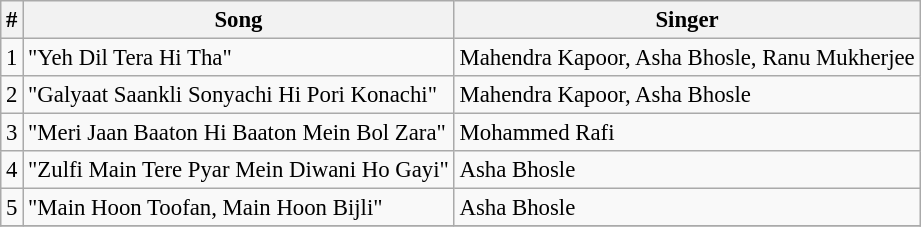<table class="wikitable" style="font-size:95%;">
<tr>
<th>#</th>
<th>Song</th>
<th>Singer</th>
</tr>
<tr>
<td>1</td>
<td>"Yeh Dil Tera Hi Tha"</td>
<td>Mahendra Kapoor, Asha Bhosle, Ranu Mukherjee</td>
</tr>
<tr>
<td>2</td>
<td>"Galyaat Saankli Sonyachi Hi Pori Konachi"</td>
<td>Mahendra Kapoor, Asha Bhosle</td>
</tr>
<tr>
<td>3</td>
<td>"Meri Jaan Baaton Hi Baaton Mein Bol Zara"</td>
<td>Mohammed Rafi</td>
</tr>
<tr>
<td>4</td>
<td>"Zulfi Main Tere Pyar Mein Diwani Ho Gayi"</td>
<td>Asha Bhosle</td>
</tr>
<tr>
<td>5</td>
<td>"Main Hoon Toofan, Main Hoon Bijli"</td>
<td>Asha Bhosle</td>
</tr>
<tr>
</tr>
</table>
